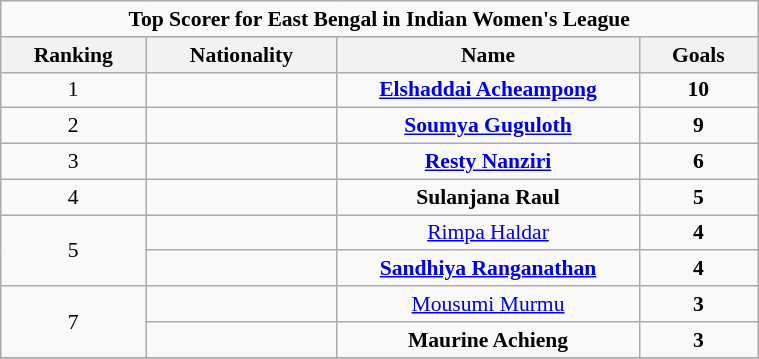<table class="wikitable" style="font-size:90%; width:40%; text-align:center">
<tr>
<td Colspan="5"><strong>Top Scorer for East Bengal in Indian Women's League</strong></td>
</tr>
<tr>
<th width="5%">Ranking</th>
<th width="7%">Nationality</th>
<th width="15%">Name</th>
<th width="5%">Goals</th>
</tr>
<tr>
<td rowspan=1>1</td>
<td align=left></td>
<td><strong><a href='#'>Elshaddai Acheampong</a></strong></td>
<td><strong>10</strong></td>
</tr>
<tr>
<td rowspan=1>2</td>
<td align=left></td>
<td><strong><a href='#'>Soumya Guguloth</a></strong></td>
<td><strong>9</strong></td>
</tr>
<tr>
<td rowspan=1>3</td>
<td align=left></td>
<td><strong><a href='#'>Resty Nanziri</a></strong></td>
<td><strong>6</strong></td>
</tr>
<tr>
<td rowspan=1>4</td>
<td align=left></td>
<td><strong>Sulanjana Raul</strong></td>
<td><strong>5</strong></td>
</tr>
<tr>
<td rowspan=2>5</td>
<td align=left></td>
<td><a href='#'>Rimpa Haldar</a></td>
<td><strong>4</strong></td>
</tr>
<tr>
<td align=left></td>
<td><strong><a href='#'>Sandhiya Ranganathan</a></strong></td>
<td><strong>4</strong></td>
</tr>
<tr>
<td rowspan=2>7</td>
<td align=left></td>
<td><a href='#'>Mousumi Murmu</a></td>
<td><strong>3</strong></td>
</tr>
<tr>
<td align=left></td>
<td><strong>Maurine Achieng</strong></td>
<td><strong>3</strong></td>
</tr>
<tr>
</tr>
</table>
